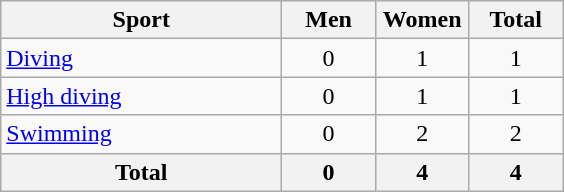<table class="wikitable sortable" style="text-align:center;">
<tr>
<th width=180>Sport</th>
<th width=55>Men</th>
<th width=55>Women</th>
<th width=55>Total</th>
</tr>
<tr>
<td align=left><a href='#'>Diving</a></td>
<td>0</td>
<td>1</td>
<td>1</td>
</tr>
<tr>
<td align=left><a href='#'>High diving</a></td>
<td>0</td>
<td>1</td>
<td>1</td>
</tr>
<tr>
<td align=left><a href='#'>Swimming</a></td>
<td>0</td>
<td>2</td>
<td>2</td>
</tr>
<tr>
<th>Total</th>
<th>0</th>
<th>4</th>
<th>4</th>
</tr>
</table>
